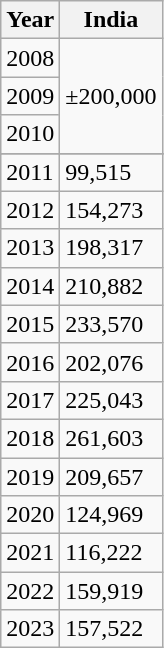<table class="wikitable">
<tr>
<th>Year</th>
<th>India</th>
</tr>
<tr>
<td>2008</td>
<td rowspan="3">±200,000</td>
</tr>
<tr>
<td>2009</td>
</tr>
<tr>
<td>2010</td>
</tr>
<tr>
</tr>
<tr>
<td>2011</td>
<td>99,515</td>
</tr>
<tr>
<td>2012</td>
<td>154,273</td>
</tr>
<tr>
<td>2013</td>
<td>198,317</td>
</tr>
<tr>
<td>2014</td>
<td>210,882</td>
</tr>
<tr>
<td>2015</td>
<td>233,570</td>
</tr>
<tr>
<td>2016</td>
<td>202,076</td>
</tr>
<tr>
<td>2017</td>
<td>225,043</td>
</tr>
<tr>
<td>2018</td>
<td>261,603</td>
</tr>
<tr>
<td>2019</td>
<td>209,657</td>
</tr>
<tr>
<td>2020</td>
<td>124,969</td>
</tr>
<tr>
<td>2021</td>
<td>116,222</td>
</tr>
<tr>
<td>2022</td>
<td>159,919</td>
</tr>
<tr>
<td>2023</td>
<td>157,522</td>
</tr>
</table>
